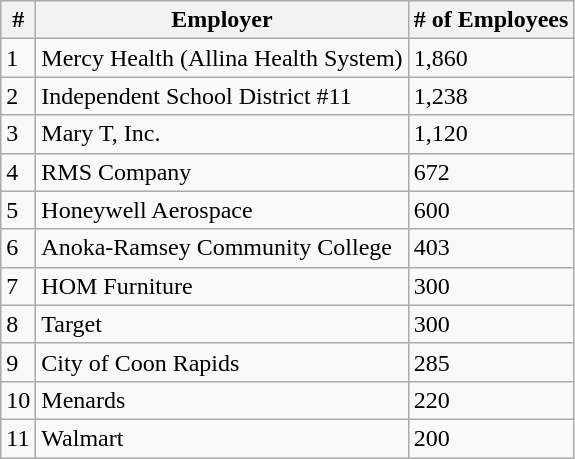<table class="wikitable">
<tr>
<th>#</th>
<th>Employer</th>
<th># of Employees</th>
</tr>
<tr>
<td>1</td>
<td>Mercy Health (Allina Health System)</td>
<td>1,860</td>
</tr>
<tr>
<td>2</td>
<td>Independent School District #11</td>
<td>1,238</td>
</tr>
<tr>
<td>3</td>
<td>Mary T, Inc.</td>
<td>1,120</td>
</tr>
<tr>
<td>4</td>
<td>RMS Company</td>
<td>672</td>
</tr>
<tr>
<td>5</td>
<td>Honeywell Aerospace</td>
<td>600</td>
</tr>
<tr>
<td>6</td>
<td>Anoka-Ramsey Community College</td>
<td>403</td>
</tr>
<tr>
<td>7</td>
<td>HOM Furniture</td>
<td>300</td>
</tr>
<tr>
<td>8</td>
<td>Target</td>
<td>300</td>
</tr>
<tr>
<td>9</td>
<td>City of Coon Rapids</td>
<td>285</td>
</tr>
<tr>
<td>10</td>
<td>Menards</td>
<td>220</td>
</tr>
<tr>
<td>11</td>
<td>Walmart</td>
<td>200</td>
</tr>
</table>
